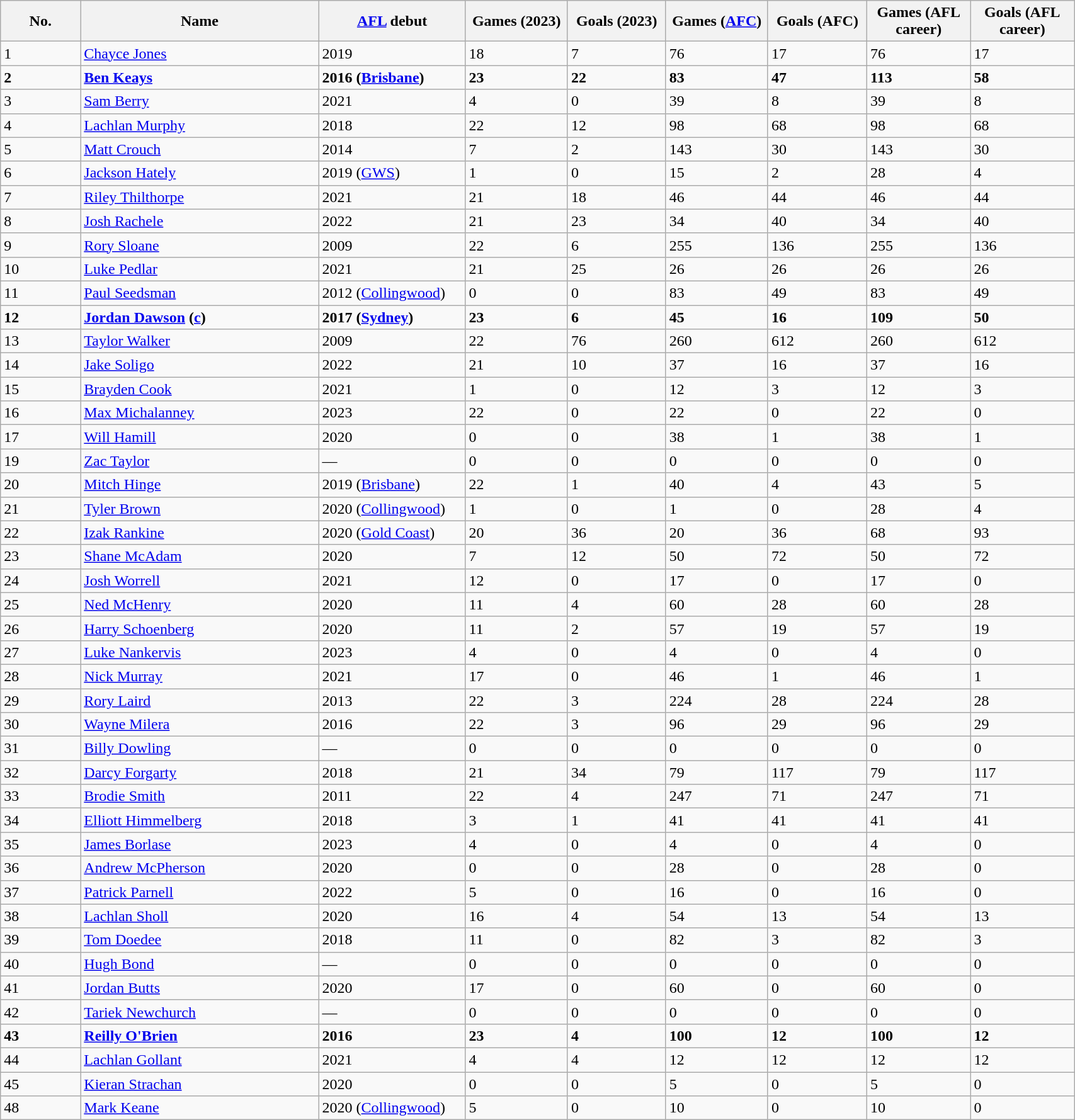<table class="wikitable sortable" style="width:90%;">
<tr>
<th width="2%">No.</th>
<th width="6%">Name</th>
<th width="2%"><a href='#'>AFL</a> debut</th>
<th width="2%">Games (2023)</th>
<th width="2%">Goals (2023)</th>
<th width="2%">Games (<a href='#'>AFC</a>)</th>
<th width="2%">Goals (AFC)</th>
<th width="2%">Games (AFL career)</th>
<th width="2%">Goals (AFL career)</th>
</tr>
<tr>
<td align="left">1</td>
<td><a href='#'>Chayce Jones</a></td>
<td>2019</td>
<td>18</td>
<td>7</td>
<td>76</td>
<td>17</td>
<td>76</td>
<td>17</td>
</tr>
<tr>
<td><strong>2</strong></td>
<td><strong><a href='#'>Ben Keays</a></strong></td>
<td><strong>2016 (<a href='#'>Brisbane</a>)</strong></td>
<td><strong>23</strong></td>
<td><strong>22</strong></td>
<td><strong>83</strong></td>
<td><strong>47</strong></td>
<td><strong>113</strong></td>
<td><strong>58</strong></td>
</tr>
<tr>
<td>3</td>
<td><a href='#'>Sam Berry</a></td>
<td>2021</td>
<td>4</td>
<td>0</td>
<td>39</td>
<td>8</td>
<td>39</td>
<td>8</td>
</tr>
<tr>
<td>4</td>
<td><a href='#'>Lachlan Murphy</a></td>
<td>2018</td>
<td>22</td>
<td>12</td>
<td>98</td>
<td>68</td>
<td>98</td>
<td>68</td>
</tr>
<tr>
<td>5</td>
<td><a href='#'>Matt Crouch</a></td>
<td>2014</td>
<td>7</td>
<td>2</td>
<td>143</td>
<td>30</td>
<td>143</td>
<td>30</td>
</tr>
<tr>
<td>6</td>
<td><a href='#'>Jackson Hately</a></td>
<td>2019 (<a href='#'>GWS</a>)</td>
<td>1</td>
<td>0</td>
<td>15</td>
<td>2</td>
<td>28</td>
<td>4</td>
</tr>
<tr>
<td>7</td>
<td><a href='#'>Riley Thilthorpe</a></td>
<td>2021</td>
<td>21</td>
<td>18</td>
<td>46</td>
<td>44</td>
<td>46</td>
<td>44</td>
</tr>
<tr>
<td>8</td>
<td><a href='#'>Josh Rachele</a></td>
<td>2022</td>
<td>21</td>
<td>23</td>
<td>34</td>
<td>40</td>
<td>34</td>
<td>40</td>
</tr>
<tr>
<td>9</td>
<td><a href='#'>Rory Sloane</a></td>
<td>2009</td>
<td>22</td>
<td>6</td>
<td>255</td>
<td>136</td>
<td>255</td>
<td>136</td>
</tr>
<tr>
<td>10</td>
<td><a href='#'>Luke Pedlar</a></td>
<td>2021</td>
<td>21</td>
<td>25</td>
<td>26</td>
<td>26</td>
<td>26</td>
<td>26</td>
</tr>
<tr>
<td>11</td>
<td><a href='#'>Paul Seedsman</a></td>
<td>2012 (<a href='#'>Collingwood</a>)</td>
<td>0</td>
<td>0</td>
<td>83</td>
<td>49</td>
<td>83</td>
<td>49</td>
</tr>
<tr>
<td><strong>12</strong></td>
<td><strong><a href='#'>Jordan Dawson</a> (<a href='#'>c</a>)</strong></td>
<td><strong>2017 (<a href='#'>Sydney</a>)</strong></td>
<td><strong>23</strong></td>
<td><strong>6</strong></td>
<td><strong>45</strong></td>
<td><strong>16</strong></td>
<td><strong>109</strong></td>
<td><strong>50</strong></td>
</tr>
<tr>
<td>13</td>
<td><a href='#'>Taylor Walker</a></td>
<td>2009</td>
<td>22</td>
<td>76</td>
<td>260</td>
<td>612</td>
<td>260</td>
<td>612</td>
</tr>
<tr>
<td>14</td>
<td><a href='#'>Jake Soligo</a></td>
<td>2022</td>
<td>21</td>
<td>10</td>
<td>37</td>
<td>16</td>
<td>37</td>
<td>16</td>
</tr>
<tr>
<td>15</td>
<td><a href='#'>Brayden Cook</a></td>
<td>2021</td>
<td>1</td>
<td>0</td>
<td>12</td>
<td>3</td>
<td>12</td>
<td>3</td>
</tr>
<tr>
<td>16</td>
<td><a href='#'>Max Michalanney</a></td>
<td>2023</td>
<td>22</td>
<td>0</td>
<td>22</td>
<td>0</td>
<td>22</td>
<td>0</td>
</tr>
<tr>
<td>17</td>
<td><a href='#'>Will Hamill</a></td>
<td>2020</td>
<td>0</td>
<td>0</td>
<td>38</td>
<td>1</td>
<td>38</td>
<td>1</td>
</tr>
<tr>
<td>19</td>
<td><a href='#'>Zac Taylor</a></td>
<td>—</td>
<td>0</td>
<td>0</td>
<td>0</td>
<td>0</td>
<td>0</td>
<td>0</td>
</tr>
<tr>
<td>20</td>
<td><a href='#'>Mitch Hinge</a></td>
<td>2019 (<a href='#'>Brisbane</a>)</td>
<td>22</td>
<td>1</td>
<td>40</td>
<td>4</td>
<td>43</td>
<td>5</td>
</tr>
<tr>
<td>21</td>
<td><a href='#'>Tyler Brown</a></td>
<td>2020 (<a href='#'>Collingwood</a>)</td>
<td>1</td>
<td>0</td>
<td>1</td>
<td>0</td>
<td>28</td>
<td>4</td>
</tr>
<tr>
<td>22</td>
<td><a href='#'>Izak Rankine</a></td>
<td>2020 (<a href='#'>Gold Coast</a>)</td>
<td>20</td>
<td>36</td>
<td>20</td>
<td>36</td>
<td>68</td>
<td>93</td>
</tr>
<tr>
<td>23</td>
<td><a href='#'>Shane McAdam</a></td>
<td>2020</td>
<td>7</td>
<td>12</td>
<td>50</td>
<td>72</td>
<td>50</td>
<td>72</td>
</tr>
<tr>
<td>24</td>
<td><a href='#'>Josh Worrell</a></td>
<td>2021</td>
<td>12</td>
<td>0</td>
<td>17</td>
<td>0</td>
<td>17</td>
<td>0</td>
</tr>
<tr>
<td>25</td>
<td><a href='#'>Ned McHenry</a></td>
<td>2020</td>
<td>11</td>
<td>4</td>
<td>60</td>
<td>28</td>
<td>60</td>
<td>28</td>
</tr>
<tr>
<td>26</td>
<td><a href='#'>Harry Schoenberg</a></td>
<td>2020</td>
<td>11</td>
<td>2</td>
<td>57</td>
<td>19</td>
<td>57</td>
<td>19</td>
</tr>
<tr>
<td>27</td>
<td><a href='#'>Luke Nankervis</a></td>
<td>2023</td>
<td>4</td>
<td>0</td>
<td>4</td>
<td>0</td>
<td>4</td>
<td>0</td>
</tr>
<tr>
<td>28</td>
<td><a href='#'>Nick Murray</a></td>
<td>2021</td>
<td>17</td>
<td>0</td>
<td>46</td>
<td>1</td>
<td>46</td>
<td>1</td>
</tr>
<tr>
<td>29</td>
<td><a href='#'>Rory Laird</a></td>
<td>2013</td>
<td>22</td>
<td>3</td>
<td>224</td>
<td>28</td>
<td>224</td>
<td>28</td>
</tr>
<tr>
<td>30</td>
<td><a href='#'>Wayne Milera</a></td>
<td>2016</td>
<td>22</td>
<td>3</td>
<td>96</td>
<td>29</td>
<td>96</td>
<td>29</td>
</tr>
<tr>
<td>31</td>
<td><a href='#'>Billy Dowling</a></td>
<td>—</td>
<td>0</td>
<td>0</td>
<td>0</td>
<td>0</td>
<td>0</td>
<td>0</td>
</tr>
<tr>
<td>32</td>
<td><a href='#'>Darcy Forgarty</a></td>
<td>2018</td>
<td>21</td>
<td>34</td>
<td>79</td>
<td>117</td>
<td>79</td>
<td>117</td>
</tr>
<tr>
<td>33</td>
<td><a href='#'>Brodie Smith</a></td>
<td>2011</td>
<td>22</td>
<td>4</td>
<td>247</td>
<td>71</td>
<td>247</td>
<td>71</td>
</tr>
<tr>
<td>34</td>
<td><a href='#'>Elliott Himmelberg</a></td>
<td>2018</td>
<td>3</td>
<td>1</td>
<td>41</td>
<td>41</td>
<td>41</td>
<td>41</td>
</tr>
<tr>
<td>35</td>
<td><a href='#'>James Borlase</a></td>
<td>2023</td>
<td>4</td>
<td>0</td>
<td>4</td>
<td>0</td>
<td>4</td>
<td>0</td>
</tr>
<tr>
<td>36</td>
<td><a href='#'>Andrew McPherson</a></td>
<td>2020</td>
<td>0</td>
<td>0</td>
<td>28</td>
<td>0</td>
<td>28</td>
<td>0</td>
</tr>
<tr>
<td>37</td>
<td><a href='#'>Patrick Parnell</a></td>
<td>2022</td>
<td>5</td>
<td>0</td>
<td>16</td>
<td>0</td>
<td>16</td>
<td>0</td>
</tr>
<tr>
<td>38</td>
<td><a href='#'>Lachlan Sholl</a></td>
<td>2020</td>
<td>16</td>
<td>4</td>
<td>54</td>
<td>13</td>
<td>54</td>
<td>13</td>
</tr>
<tr>
<td>39</td>
<td><a href='#'>Tom Doedee</a></td>
<td>2018</td>
<td>11</td>
<td>0</td>
<td>82</td>
<td>3</td>
<td>82</td>
<td>3</td>
</tr>
<tr>
<td>40</td>
<td><a href='#'>Hugh Bond</a></td>
<td>—</td>
<td>0</td>
<td>0</td>
<td>0</td>
<td>0</td>
<td>0</td>
<td>0</td>
</tr>
<tr>
<td>41</td>
<td><a href='#'>Jordan Butts</a></td>
<td>2020</td>
<td>17</td>
<td>0</td>
<td>60</td>
<td>0</td>
<td>60</td>
<td>0</td>
</tr>
<tr>
<td>42</td>
<td><a href='#'>Tariek Newchurch</a></td>
<td>—</td>
<td>0</td>
<td>0</td>
<td>0</td>
<td>0</td>
<td>0</td>
<td>0</td>
</tr>
<tr>
<td><strong>43</strong></td>
<td><strong><a href='#'>Reilly O'Brien</a></strong></td>
<td><strong>2016</strong></td>
<td><strong>23</strong></td>
<td><strong>4</strong></td>
<td><strong>100</strong></td>
<td><strong>12</strong></td>
<td><strong>100</strong></td>
<td><strong>12</strong></td>
</tr>
<tr>
<td>44</td>
<td><a href='#'>Lachlan Gollant</a></td>
<td>2021</td>
<td>4</td>
<td>4</td>
<td>12</td>
<td>12</td>
<td>12</td>
<td>12</td>
</tr>
<tr>
<td>45</td>
<td><a href='#'>Kieran Strachan</a></td>
<td>2020</td>
<td>0</td>
<td>0</td>
<td>5</td>
<td>0</td>
<td>5</td>
<td>0</td>
</tr>
<tr>
<td>48</td>
<td><a href='#'>Mark Keane</a></td>
<td>2020 (<a href='#'>Collingwood</a>)</td>
<td>5</td>
<td>0</td>
<td>10</td>
<td>0</td>
<td>10</td>
<td>0</td>
</tr>
</table>
